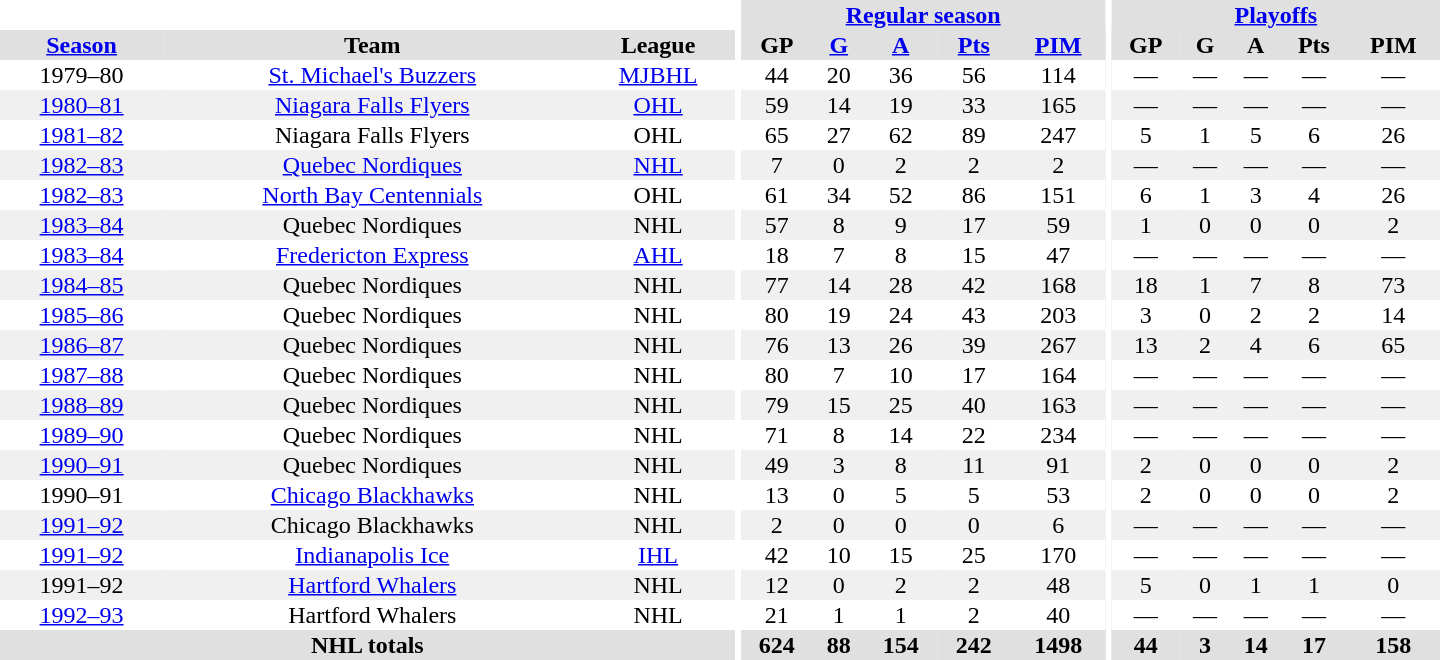<table border="0" cellpadding="1" cellspacing="0" style="text-align:center; width:60em">
<tr bgcolor="#e0e0e0">
<th colspan="3" bgcolor="#ffffff"></th>
<th rowspan="100" bgcolor="#ffffff"></th>
<th colspan="5"><a href='#'>Regular season</a></th>
<th rowspan="100" bgcolor="#ffffff"></th>
<th colspan="5"><a href='#'>Playoffs</a></th>
</tr>
<tr bgcolor="#e0e0e0">
<th><a href='#'>Season</a></th>
<th>Team</th>
<th>League</th>
<th>GP</th>
<th><a href='#'>G</a></th>
<th><a href='#'>A</a></th>
<th><a href='#'>Pts</a></th>
<th><a href='#'>PIM</a></th>
<th>GP</th>
<th>G</th>
<th>A</th>
<th>Pts</th>
<th>PIM</th>
</tr>
<tr>
<td>1979–80</td>
<td><a href='#'>St. Michael's Buzzers</a></td>
<td><a href='#'>MJBHL</a></td>
<td>44</td>
<td>20</td>
<td>36</td>
<td>56</td>
<td>114</td>
<td>—</td>
<td>—</td>
<td>—</td>
<td>—</td>
<td>—</td>
</tr>
<tr bgcolor="#f0f0f0">
<td><a href='#'>1980–81</a></td>
<td><a href='#'>Niagara Falls Flyers</a></td>
<td><a href='#'>OHL</a></td>
<td>59</td>
<td>14</td>
<td>19</td>
<td>33</td>
<td>165</td>
<td>—</td>
<td>—</td>
<td>—</td>
<td>—</td>
<td>—</td>
</tr>
<tr>
<td><a href='#'>1981–82</a></td>
<td>Niagara Falls Flyers</td>
<td>OHL</td>
<td>65</td>
<td>27</td>
<td>62</td>
<td>89</td>
<td>247</td>
<td>5</td>
<td>1</td>
<td>5</td>
<td>6</td>
<td>26</td>
</tr>
<tr bgcolor="#f0f0f0">
<td><a href='#'>1982–83</a></td>
<td><a href='#'>Quebec Nordiques</a></td>
<td><a href='#'>NHL</a></td>
<td>7</td>
<td>0</td>
<td>2</td>
<td>2</td>
<td>2</td>
<td>—</td>
<td>—</td>
<td>—</td>
<td>—</td>
<td>—</td>
</tr>
<tr>
<td><a href='#'>1982–83</a></td>
<td><a href='#'>North Bay Centennials</a></td>
<td>OHL</td>
<td>61</td>
<td>34</td>
<td>52</td>
<td>86</td>
<td>151</td>
<td>6</td>
<td>1</td>
<td>3</td>
<td>4</td>
<td>26</td>
</tr>
<tr bgcolor="#f0f0f0">
<td><a href='#'>1983–84</a></td>
<td>Quebec Nordiques</td>
<td>NHL</td>
<td>57</td>
<td>8</td>
<td>9</td>
<td>17</td>
<td>59</td>
<td>1</td>
<td>0</td>
<td>0</td>
<td>0</td>
<td>2</td>
</tr>
<tr>
<td><a href='#'>1983–84</a></td>
<td><a href='#'>Fredericton Express</a></td>
<td><a href='#'>AHL</a></td>
<td>18</td>
<td>7</td>
<td>8</td>
<td>15</td>
<td>47</td>
<td>—</td>
<td>—</td>
<td>—</td>
<td>—</td>
<td>—</td>
</tr>
<tr bgcolor="#f0f0f0">
<td><a href='#'>1984–85</a></td>
<td>Quebec Nordiques</td>
<td>NHL</td>
<td>77</td>
<td>14</td>
<td>28</td>
<td>42</td>
<td>168</td>
<td>18</td>
<td>1</td>
<td>7</td>
<td>8</td>
<td>73</td>
</tr>
<tr>
<td><a href='#'>1985–86</a></td>
<td>Quebec Nordiques</td>
<td>NHL</td>
<td>80</td>
<td>19</td>
<td>24</td>
<td>43</td>
<td>203</td>
<td>3</td>
<td>0</td>
<td>2</td>
<td>2</td>
<td>14</td>
</tr>
<tr bgcolor="#f0f0f0">
<td><a href='#'>1986–87</a></td>
<td>Quebec Nordiques</td>
<td>NHL</td>
<td>76</td>
<td>13</td>
<td>26</td>
<td>39</td>
<td>267</td>
<td>13</td>
<td>2</td>
<td>4</td>
<td>6</td>
<td>65</td>
</tr>
<tr>
<td><a href='#'>1987–88</a></td>
<td>Quebec Nordiques</td>
<td>NHL</td>
<td>80</td>
<td>7</td>
<td>10</td>
<td>17</td>
<td>164</td>
<td>—</td>
<td>—</td>
<td>—</td>
<td>—</td>
<td>—</td>
</tr>
<tr bgcolor="#f0f0f0">
<td><a href='#'>1988–89</a></td>
<td>Quebec Nordiques</td>
<td>NHL</td>
<td>79</td>
<td>15</td>
<td>25</td>
<td>40</td>
<td>163</td>
<td>—</td>
<td>—</td>
<td>—</td>
<td>—</td>
<td>—</td>
</tr>
<tr>
<td><a href='#'>1989–90</a></td>
<td>Quebec Nordiques</td>
<td>NHL</td>
<td>71</td>
<td>8</td>
<td>14</td>
<td>22</td>
<td>234</td>
<td>—</td>
<td>—</td>
<td>—</td>
<td>—</td>
<td>—</td>
</tr>
<tr bgcolor="#f0f0f0">
<td><a href='#'>1990–91</a></td>
<td>Quebec Nordiques</td>
<td>NHL</td>
<td>49</td>
<td>3</td>
<td>8</td>
<td>11</td>
<td>91</td>
<td>2</td>
<td>0</td>
<td>0</td>
<td>0</td>
<td>2</td>
</tr>
<tr>
<td>1990–91</td>
<td><a href='#'>Chicago Blackhawks</a></td>
<td>NHL</td>
<td>13</td>
<td>0</td>
<td>5</td>
<td>5</td>
<td>53</td>
<td>2</td>
<td>0</td>
<td>0</td>
<td>0</td>
<td>2</td>
</tr>
<tr bgcolor="#f0f0f0">
<td><a href='#'>1991–92</a></td>
<td>Chicago Blackhawks</td>
<td>NHL</td>
<td>2</td>
<td>0</td>
<td>0</td>
<td>0</td>
<td>6</td>
<td>—</td>
<td>—</td>
<td>—</td>
<td>—</td>
<td>—</td>
</tr>
<tr>
<td><a href='#'>1991–92</a></td>
<td><a href='#'>Indianapolis Ice</a></td>
<td><a href='#'>IHL</a></td>
<td>42</td>
<td>10</td>
<td>15</td>
<td>25</td>
<td>170</td>
<td>—</td>
<td>—</td>
<td>—</td>
<td>—</td>
<td>—</td>
</tr>
<tr bgcolor="#f0f0f0">
<td>1991–92</td>
<td><a href='#'>Hartford Whalers</a></td>
<td>NHL</td>
<td>12</td>
<td>0</td>
<td>2</td>
<td>2</td>
<td>48</td>
<td>5</td>
<td>0</td>
<td>1</td>
<td>1</td>
<td>0</td>
</tr>
<tr>
<td><a href='#'>1992–93</a></td>
<td>Hartford Whalers</td>
<td>NHL</td>
<td>21</td>
<td>1</td>
<td>1</td>
<td>2</td>
<td>40</td>
<td>—</td>
<td>—</td>
<td>—</td>
<td>—</td>
<td>—</td>
</tr>
<tr bgcolor="#e0e0e0">
<th colspan="3">NHL totals</th>
<th>624</th>
<th>88</th>
<th>154</th>
<th>242</th>
<th>1498</th>
<th>44</th>
<th>3</th>
<th>14</th>
<th>17</th>
<th>158</th>
</tr>
</table>
